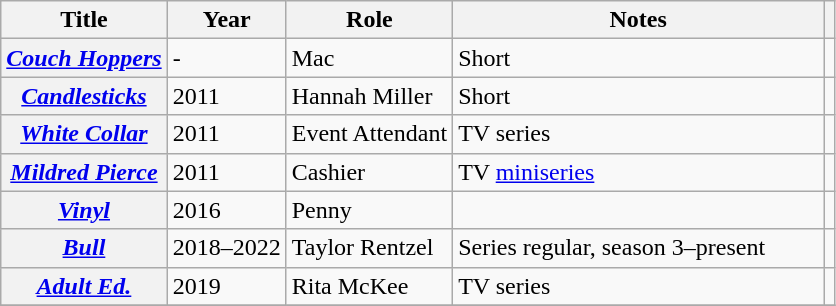<table class="wikitable plainrowheaders sortable">
<tr>
<th scope="col">Title</th>
<th scope="col">Year</th>
<th scope="col">Role</th>
<th scope="col" style="width: 15em;" class="unsortable">Notes</th>
<th scope="col" class="unsortable"></th>
</tr>
<tr>
<th scope=row><em><a href='#'>Couch Hoppers</a></em></th>
<td>-</td>
<td>Mac</td>
<td>Short</td>
<td style="text-align:center;"></td>
</tr>
<tr>
<th scope=row><em><a href='#'>Candlesticks</a></em></th>
<td>2011</td>
<td>Hannah Miller</td>
<td>Short</td>
<td style="text-align:center;"></td>
</tr>
<tr>
<th scope=row><em><a href='#'>White Collar</a></em></th>
<td>2011</td>
<td>Event Attendant</td>
<td>TV series</td>
<td style="text-align:center;"></td>
</tr>
<tr>
<th scope=row><em><a href='#'>Mildred Pierce</a></em></th>
<td>2011</td>
<td>Cashier</td>
<td>TV <a href='#'>miniseries</a></td>
<td style="text-align:center;"></td>
</tr>
<tr>
<th scope=row><em><a href='#'>Vinyl</a></em></th>
<td>2016</td>
<td>Penny</td>
<td></td>
<td style="text-align:center;"></td>
</tr>
<tr>
<th scope=row><em><a href='#'>Bull</a></em></th>
<td>2018–2022</td>
<td>Taylor Rentzel</td>
<td>Series regular, season 3–present</td>
<td style="text-align:center;"></td>
</tr>
<tr>
<th scope=row><em><a href='#'>Adult Ed.</a></em></th>
<td>2019</td>
<td>Rita McKee</td>
<td>TV series</td>
<td style="text-align:center;"></td>
</tr>
<tr>
</tr>
</table>
